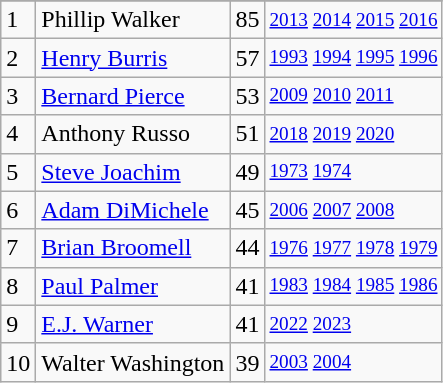<table class="wikitable">
<tr>
</tr>
<tr>
<td>1</td>
<td>Phillip Walker</td>
<td><abbr>85</abbr></td>
<td style="font-size:80%;"><a href='#'>2013</a> <a href='#'>2014</a> <a href='#'>2015</a> <a href='#'>2016</a></td>
</tr>
<tr>
<td>2</td>
<td><a href='#'>Henry Burris</a></td>
<td><abbr>57</abbr></td>
<td style="font-size:80%;"><a href='#'>1993</a> <a href='#'>1994</a> <a href='#'>1995</a> <a href='#'>1996</a></td>
</tr>
<tr>
<td>3</td>
<td><a href='#'>Bernard Pierce</a></td>
<td><abbr>53</abbr></td>
<td style="font-size:80%;"><a href='#'>2009</a> <a href='#'>2010</a> <a href='#'>2011</a></td>
</tr>
<tr>
<td>4</td>
<td>Anthony Russo</td>
<td><abbr>51</abbr></td>
<td style="font-size:80%;"><a href='#'>2018</a> <a href='#'>2019</a> <a href='#'>2020</a></td>
</tr>
<tr>
<td>5</td>
<td><a href='#'>Steve Joachim</a></td>
<td><abbr>49</abbr></td>
<td style="font-size:80%;"><a href='#'>1973</a> <a href='#'>1974</a></td>
</tr>
<tr>
<td>6</td>
<td><a href='#'>Adam DiMichele</a></td>
<td><abbr>45</abbr></td>
<td style="font-size:80%;"><a href='#'>2006</a> <a href='#'>2007</a> <a href='#'>2008</a></td>
</tr>
<tr>
<td>7</td>
<td><a href='#'>Brian Broomell</a></td>
<td><abbr>44</abbr></td>
<td style="font-size:80%;"><a href='#'>1976</a> <a href='#'>1977</a> <a href='#'>1978</a> <a href='#'>1979</a></td>
</tr>
<tr>
<td>8</td>
<td><a href='#'>Paul Palmer</a></td>
<td><abbr>41</abbr></td>
<td style="font-size:80%;"><a href='#'>1983</a> <a href='#'>1984</a> <a href='#'>1985</a> <a href='#'>1986</a></td>
</tr>
<tr>
<td>9</td>
<td><a href='#'>E.J. Warner</a></td>
<td><abbr>41</abbr></td>
<td style="font-size:80%;"><a href='#'>2022</a> <a href='#'>2023</a></td>
</tr>
<tr>
<td>10</td>
<td>Walter Washington</td>
<td><abbr>39</abbr></td>
<td style="font-size:80%;"><a href='#'>2003</a> <a href='#'>2004</a></td>
</tr>
</table>
